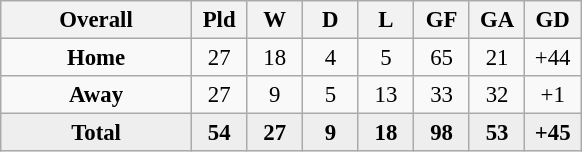<table class="wikitable" style="font-size:95%; text-align: center;">
<tr>
<th width="120">Overall</th>
<th width="30">Pld</th>
<th width="30">W</th>
<th width="30">D</th>
<th width="30">L</th>
<th width="30">GF</th>
<th width="30">GA</th>
<th width="30">GD</th>
</tr>
<tr>
<td><strong>Home</strong></td>
<td>27</td>
<td>18</td>
<td>4</td>
<td>5</td>
<td>65</td>
<td>21</td>
<td>+44</td>
</tr>
<tr>
<td><strong>Away</strong></td>
<td>27</td>
<td>9</td>
<td>5</td>
<td>13</td>
<td>33</td>
<td>32</td>
<td>+1</td>
</tr>
<tr bgcolor=#EEEEEE>
<td><strong>Total</strong></td>
<td><strong>54</strong></td>
<td><strong>27</strong></td>
<td><strong>9</strong></td>
<td><strong>18</strong></td>
<td><strong>98</strong></td>
<td><strong>53</strong></td>
<td><strong>+45</strong></td>
</tr>
</table>
